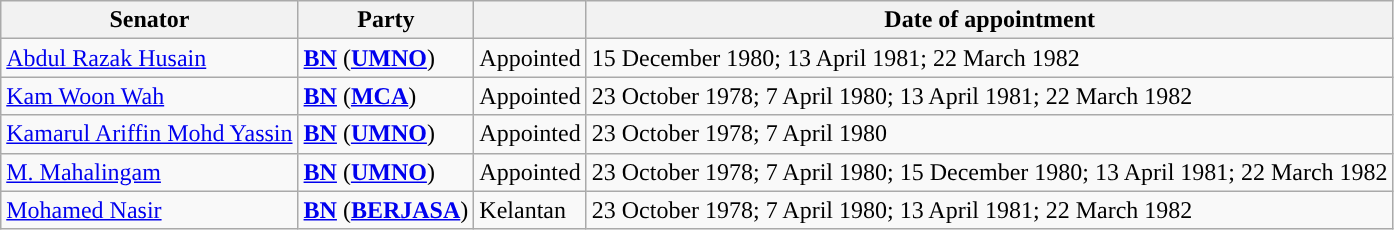<table class="wikitable sortable">
<tr>
<th>Senator</th>
<th>Party</th>
<th></th>
<th>Date of appointment</th>
</tr>
<tr>
<td><a href='#'>Abdul Razak Husain</a></td>
<td><strong><a href='#'>BN</a></strong> (<strong><a href='#'>UMNO</a></strong>)</td>
<td>Appointed</td>
<td>15 December 1980; 13 April 1981; 22 March 1982</td>
</tr>
<tr>
<td><a href='#'>Kam Woon Wah</a></td>
<td><strong><a href='#'>BN</a></strong> (<strong><a href='#'>MCA</a></strong>)</td>
<td>Appointed</td>
<td>23 October 1978; 7 April 1980; 13 April 1981; 22 March 1982</td>
</tr>
<tr>
<td><a href='#'>Kamarul Ariffin Mohd Yassin</a></td>
<td><strong><a href='#'>BN</a></strong> (<strong><a href='#'>UMNO</a></strong>)</td>
<td>Appointed</td>
<td>23 October 1978; 7 April 1980</td>
</tr>
<tr>
<td><a href='#'>M. Mahalingam</a></td>
<td><strong><a href='#'>BN</a></strong> (<strong><a href='#'>UMNO</a></strong>)</td>
<td>Appointed</td>
<td>23 October 1978; 7 April 1980; 15 December 1980; 13 April 1981; 22 March 1982</td>
</tr>
<tr>
<td><a href='#'>Mohamed Nasir</a></td>
<td><strong><a href='#'>BN</a></strong> (<strong><a href='#'>BERJASA</a></strong>)</td>
<td>Kelantan</td>
<td>23 October 1978; 7 April 1980; 13 April 1981; 22 March 1982</td>
</tr>
</table>
